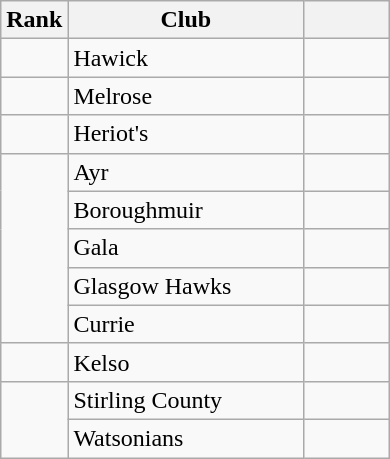<table class="wikitable sortable">
<tr>
<th>Rank</th>
<th width=150px>Club</th>
<th width=50px></th>
</tr>
<tr>
<td></td>
<td>Hawick</td>
<td></td>
</tr>
<tr>
<td></td>
<td>Melrose</td>
<td></td>
</tr>
<tr>
<td></td>
<td>Heriot's</td>
<td></td>
</tr>
<tr>
<td rowspan=5></td>
<td>Ayr</td>
<td></td>
</tr>
<tr>
<td>Boroughmuir</td>
<td></td>
</tr>
<tr>
<td>Gala</td>
<td></td>
</tr>
<tr>
<td>Glasgow Hawks</td>
<td></td>
</tr>
<tr>
<td>Currie</td>
<td></td>
</tr>
<tr>
<td></td>
<td>Kelso</td>
<td></td>
</tr>
<tr>
<td rowspan=2></td>
<td>Stirling County</td>
<td></td>
</tr>
<tr>
<td>Watsonians</td>
<td></td>
</tr>
</table>
